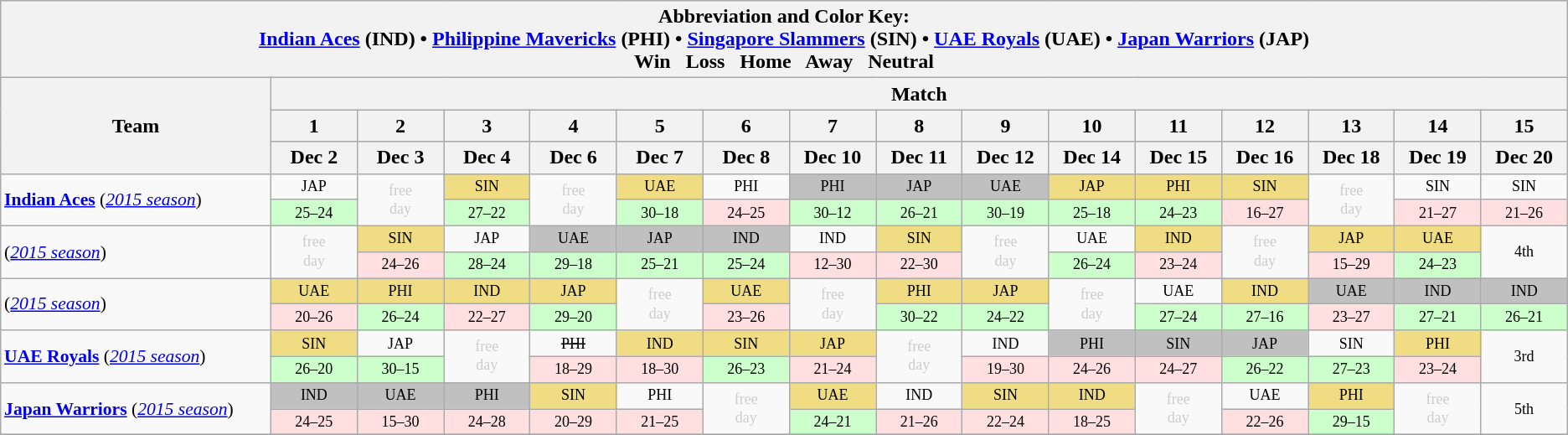<table class="wikitable" style="text-align:center;width=100%">
<tr>
<th colspan="16">Abbreviation and Color Key:<br><a href='#'>Indian Aces</a> (IND) • <a href='#'>Philippine Mavericks</a> (PHI) • <a href='#'>Singapore Slammers</a> (SIN) • <a href='#'>UAE Royals</a> (UAE) • <a href='#'>Japan Warriors</a> (JAP)<br><span>Win</span>    <span>Loss</span>    <span>Home</span>    <span>Away</span>    <span>Neutral</span></th>
</tr>
<tr>
<th width="10%" rowspan="3">Team</th>
<th width="90%" colspan="15">Match</th>
</tr>
<tr style="background-color:#CCCCCC; font-size: 100%">
<th width="3.2%">1</th>
<th width="3.2%">2</th>
<th width="3.2%">3</th>
<th width="3.2%">4</th>
<th width="3.2%">5</th>
<th width="3.2%">6</th>
<th width="3.2%">7</th>
<th width="3.2%">8</th>
<th width="3.2%">9</th>
<th width="3.2%">10</th>
<th width="3.2%">11</th>
<th width="3.2%">12</th>
<th width="3.2%">13</th>
<th width="3.2%">14</th>
<th width="3.2%">15</th>
</tr>
<tr style="background-color:#CCCCCC; font-size: 100%">
<th width="3.2%">Dec 2</th>
<th width="3.2%">Dec 3</th>
<th width="3.2%">Dec 4</th>
<th width="3.2%">Dec 6</th>
<th width="3.2%">Dec 7</th>
<th width="3.2%">Dec 8</th>
<th width="3.2%">Dec 10</th>
<th width="3.2%">Dec 11</th>
<th width="3.2%">Dec 12</th>
<th width="3.2%">Dec 14</th>
<th width="3.2%">Dec 15</th>
<th width="3.2%">Dec 16</th>
<th width="3.2%">Dec 18</th>
<th width="3.2%">Dec 19</th>
<th width="3.2%">Dec 20<br></th>
</tr>
<tr style="font-size: 75%">
<td rowspan="2" style="text-align:left;"><big> <strong><a href='#'>Indian Aces</a></strong> (<em><a href='#'>2015 season</a></em>)</big></td>
<td>JAP</td>
<td rowspan=2 style=color:#ccc>free<br>day</td>
<td bgcolor=#F0DC82>SIN</td>
<td rowspan=2 style=color:#ccc>free<br>day</td>
<td bgcolor=#F0DC82>UAE</td>
<td>PHI</td>
<td bgcolor=#C0C0C0>PHI</td>
<td bgcolor=#C0C0C0>JAP</td>
<td bgcolor=#C0C0C0>UAE</td>
<td bgcolor=#F0DC82>JAP</td>
<td bgcolor=#F0DC82>PHI</td>
<td bgcolor=#F0DC82>SIN</td>
<td rowspan=2 style=color:#ccc>free<br>day</td>
<td>SIN</td>
<td>SIN</td>
</tr>
<tr style="font-size: 75%">
<td bgcolor=#CCFFCC>25–24</td>
<td bgcolor=#CCFFCC>27–22</td>
<td bgcolor=#CCFFCC>30–18</td>
<td bgcolor=#FFDFDF>24–25</td>
<td bgcolor=#CCFFCC>30–12</td>
<td bgcolor=#CCFFCC>26–21</td>
<td bgcolor=#CCFFCC>30–19</td>
<td bgcolor=#CCFFCC>25–18</td>
<td bgcolor=#CCFFCC>24–23</td>
<td bgcolor=#FFDFDF>16–27</td>
<td bgcolor=#FFDFDF>21–27</td>
<td bgcolor=#FFDFDF>21–26</td>
</tr>
<tr style="font-size: 75%">
<td rowspan="2" style="text-align:left;"><big> <strong></strong> (<em><a href='#'>2015 season</a></em>)</big></td>
<td rowspan=2 style=color:#ccc>free<br>day</td>
<td bgcolor=#F0DC82>SIN</td>
<td>JAP</td>
<td bgcolor=#C0C0C0>UAE</td>
<td bgcolor=#C0C0C0>JAP</td>
<td bgcolor=#C0C0C0>IND</td>
<td>IND</td>
<td bgcolor=#F0DC82>SIN</td>
<td rowspan=2 style=color:#ccc>free<br>day</td>
<td>UAE</td>
<td bgcolor=#F0DC82>IND</td>
<td rowspan=2 style=color:#ccc>free<br>day</td>
<td bgcolor=#F0DC82>JAP</td>
<td bgcolor=#F0DC82>UAE</td>
<td rowspan=2>4th</td>
</tr>
<tr style="font-size: 75%">
<td bgcolor=#FFDFDF>24–26</td>
<td bgcolor=#CCFFCC>28–24</td>
<td bgcolor=#CCFFCC>29–18</td>
<td bgcolor=#CCFFCC>25–21</td>
<td bgcolor=#CCFFCC>25–24</td>
<td bgcolor=#FFDFDF>12–30</td>
<td bgcolor=#FFDFDF>22–30</td>
<td bgcolor=#CCFFCC>26–24</td>
<td bgcolor=#FFDFDF>23–24</td>
<td bgcolor=#FFDFDF>15–29</td>
<td bgcolor=#CCFFCC>24–23</td>
</tr>
<tr style="font-size: 75%">
<td rowspan="2" style="text-align:left;"><big> <strong></strong> (<em><a href='#'>2015 season</a></em>)</big></td>
<td bgcolor=#F0DC82>UAE</td>
<td bgcolor=#F0DC82>PHI</td>
<td bgcolor=#F0DC82>IND</td>
<td bgcolor=#F0DC82>JAP</td>
<td rowspan=2 style=color:#ccc>free<br>day</td>
<td bgcolor=#F0DC82>UAE</td>
<td rowspan=2 style=color:#ccc>free<br>day</td>
<td bgcolor=#F0DC82>PHI</td>
<td bgcolor=#F0DC82>JAP</td>
<td rowspan=2 style=color:#ccc>free<br>day</td>
<td>UAE</td>
<td bgcolor=#F0DC82>IND</td>
<td bgcolor=#C0C0C0>UAE</td>
<td bgcolor=#C0C0C0>IND</td>
<td bgcolor=#C0C0C0>IND</td>
</tr>
<tr style="font-size: 75%">
<td bgcolor=#FFDFDF>20–26</td>
<td bgcolor=#CCFFCC>26–24</td>
<td bgcolor=#FFDFDF>22–27</td>
<td bgcolor=#CCFFCC>29–20</td>
<td bgcolor=#FFDFDF>23–26</td>
<td bgcolor=#CCFFCC>30–22</td>
<td bgcolor=#CCFFCC>24–22</td>
<td bgcolor=#CCFFCC>27–24</td>
<td bgcolor=#CCFFCC>27–16</td>
<td bgcolor=#FFDFDF>23–27</td>
<td bgcolor=#CCFFCC>27–21</td>
<td bgcolor=#CCFFCC>26–21</td>
</tr>
<tr style="font-size: 75%">
<td rowspan="2" style="text-align:left;"><big> <strong><a href='#'>UAE Royals</a></strong> (<em><a href='#'>2015 season</a></em>)</big></td>
<td bgcolor=#F0DC82>SIN</td>
<td>JAP</td>
<td rowspan=2 style=color:#ccc>free<br>day</td>
<td><s>PHI</s></td>
<td bgcolor=#F0DC82>IND</td>
<td bgcolor=#F0DC82>SIN</td>
<td bgcolor=#F0DC82>JAP</td>
<td rowspan=2 style=color:#ccc>free<br>day</td>
<td>IND</td>
<td bgcolor=#C0C0C0>PHI</td>
<td bgcolor=#C0C0C0>SIN</td>
<td bgcolor=#C0C0C0>JAP</td>
<td>SIN</td>
<td bgcolor=#F0DC82>PHI</td>
<td rowspan=2>3rd</td>
</tr>
<tr style="font-size: 75%">
<td bgcolor=#CCFFCC>26–20</td>
<td bgcolor=#CCFFCC>30–15</td>
<td bgcolor=#FFDFDF>18–29</td>
<td bgcolor=#FFDFDF>18–30</td>
<td bgcolor=#CCFFCC>26–23</td>
<td bgcolor=#FFDFDF>21–24</td>
<td bgcolor=#FFDFDF>19–30</td>
<td bgcolor=#FFDFDF>24–26</td>
<td bgcolor=#FFDFDF>24–27</td>
<td bgcolor=#CCFFCC>26–22</td>
<td bgcolor=#CCFFCC>27–23</td>
<td bgcolor=#FFDFDF>23–24</td>
</tr>
<tr style="font-size: 75%">
<td rowspan="2" style="text-align:left;"><big> <strong><a href='#'>Japan Warriors</a></strong> (<em><a href='#'>2015 season</a></em>)</big></td>
<td bgcolor=#C0C0C0>IND</td>
<td bgcolor=#C0C0C0>UAE</td>
<td bgcolor=#C0C0C0>PHI</td>
<td bgcolor=#F0DC82>SIN</td>
<td>PHI</td>
<td rowspan=2 style=color:#ccc>free<br>day</td>
<td bgcolor=#F0DC82>UAE</td>
<td>IND</td>
<td bgcolor=#F0DC82>SIN</td>
<td bgcolor=#F0DC82>IND</td>
<td rowspan=2 style=color:#ccc>free<br>day</td>
<td>UAE</td>
<td bgcolor=#F0DC82>PHI</td>
<td rowspan=2 style=color:#ccc>free<br>day</td>
<td rowspan=2>5th</td>
</tr>
<tr style="font-size: 75%">
<td bgcolor=#FFDFDF>24–25</td>
<td bgcolor=#FFDFDF>15–30</td>
<td bgcolor=#FFDFDF>24–28</td>
<td bgcolor=#FFDFDF>20–29</td>
<td bgcolor=#FFDFDF>21–25</td>
<td bgcolor=#CCFFCC>24–21</td>
<td bgcolor=#FFDFDF>21–26</td>
<td bgcolor=#FFDFDF>22–24</td>
<td bgcolor=#FFDFDF>18–25</td>
<td bgcolor=#FFDFDF>22–26</td>
<td bgcolor=#CCFFCC>29–15</td>
</tr>
<tr style="font-size: 75%">
</tr>
</table>
